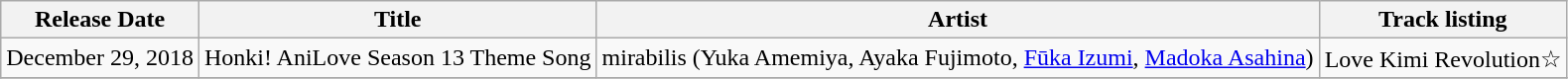<table class="wikitable sortable">
<tr>
<th>Release Date</th>
<th>Title</th>
<th>Artist</th>
<th>Track listing</th>
</tr>
<tr>
<td>December 29, 2018</td>
<td>Honki! AniLove Season 13 Theme Song</td>
<td>mirabilis (Yuka Amemiya, Ayaka Fujimoto, <a href='#'>Fūka Izumi</a>, <a href='#'>Madoka Asahina</a>)</td>
<td>Love Kimi Revolution☆</td>
</tr>
<tr>
</tr>
</table>
